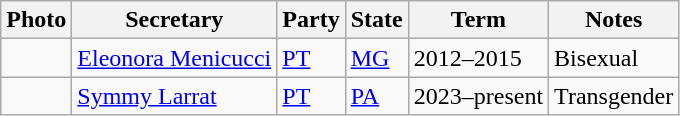<table class="wikitable">
<tr>
<th>Photo</th>
<th>Secretary</th>
<th>Party</th>
<th>State</th>
<th>Term</th>
<th>Notes</th>
</tr>
<tr>
<td></td>
<td><a href='#'>Eleonora Menicucci</a></td>
<td><a href='#'>PT</a></td>
<td><a href='#'>MG</a></td>
<td>2012–2015</td>
<td>Bisexual</td>
</tr>
<tr>
<td></td>
<td><a href='#'>Symmy Larrat</a></td>
<td><a href='#'>PT</a></td>
<td><a href='#'>PA</a></td>
<td>2023–present</td>
<td>Transgender</td>
</tr>
</table>
